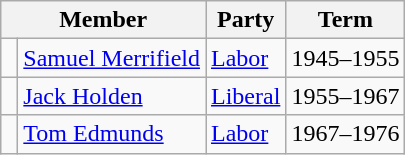<table class="wikitable">
<tr>
<th colspan="2">Member</th>
<th>Party</th>
<th>Term</th>
</tr>
<tr>
<td> </td>
<td><a href='#'>Samuel Merrifield</a></td>
<td><a href='#'>Labor</a></td>
<td>1945–1955</td>
</tr>
<tr>
<td> </td>
<td><a href='#'>Jack Holden</a></td>
<td><a href='#'>Liberal</a></td>
<td>1955–1967</td>
</tr>
<tr>
<td> </td>
<td><a href='#'>Tom Edmunds</a></td>
<td><a href='#'>Labor</a></td>
<td>1967–1976</td>
</tr>
</table>
